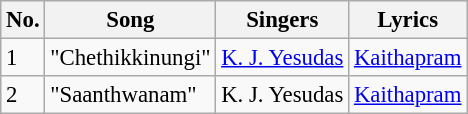<table class="wikitable" style="font-size:95%;">
<tr>
<th>No.</th>
<th>Song</th>
<th>Singers</th>
<th>Lyrics</th>
</tr>
<tr>
<td>1</td>
<td>"Chethikkinungi"</td>
<td><a href='#'>K. J. Yesudas</a></td>
<td><a href='#'>Kaithapram</a></td>
</tr>
<tr>
<td>2</td>
<td>"Saanthwanam"</td>
<td>K. J. Yesudas</td>
<td><a href='#'>Kaithapram</a></td>
</tr>
</table>
